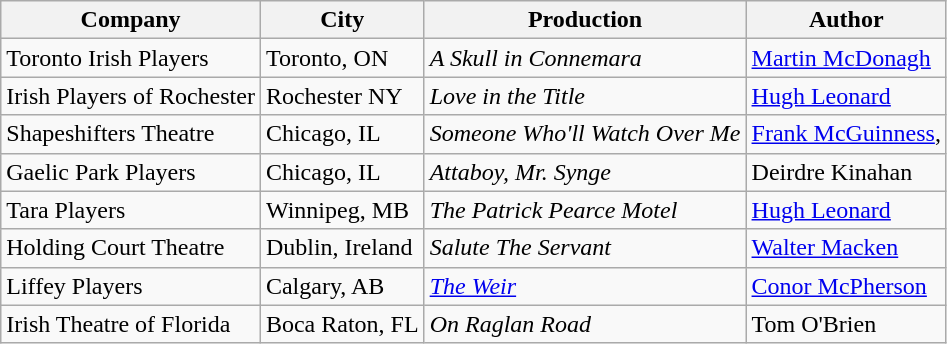<table class="wikitable">
<tr>
<th>Company</th>
<th>City</th>
<th>Production</th>
<th>Author</th>
</tr>
<tr>
<td>Toronto Irish Players</td>
<td>Toronto, ON</td>
<td><em>A Skull in Connemara</em></td>
<td><a href='#'>Martin McDonagh</a></td>
</tr>
<tr>
<td>Irish Players of Rochester</td>
<td>Rochester NY</td>
<td><em>Love in the Title</em></td>
<td><a href='#'>Hugh Leonard</a></td>
</tr>
<tr>
<td>Shapeshifters Theatre</td>
<td>Chicago, IL</td>
<td><em>Someone Who'll Watch Over Me</em></td>
<td><a href='#'>Frank McGuinness</a>,</td>
</tr>
<tr>
<td>Gaelic Park Players</td>
<td>Chicago, IL</td>
<td><em>Attaboy, Mr. Synge</em></td>
<td>Deirdre Kinahan</td>
</tr>
<tr>
<td>Tara Players</td>
<td>Winnipeg, MB</td>
<td><em>The Patrick Pearce Motel</em></td>
<td><a href='#'>Hugh Leonard</a></td>
</tr>
<tr>
<td>Holding Court Theatre</td>
<td>Dublin, Ireland</td>
<td><em>Salute The Servant</em></td>
<td><a href='#'>Walter Macken</a></td>
</tr>
<tr>
<td>Liffey Players</td>
<td>Calgary, AB</td>
<td><em><a href='#'>The Weir</a></em></td>
<td><a href='#'>Conor McPherson</a></td>
</tr>
<tr>
<td>Irish Theatre of Florida</td>
<td>Boca Raton, FL</td>
<td><em>On Raglan Road</em></td>
<td>Tom O'Brien</td>
</tr>
</table>
